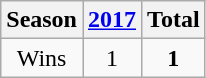<table class="wikitable">
<tr>
<th>Season</th>
<th><a href='#'>2017</a></th>
<th><strong>Total</strong></th>
</tr>
<tr align=center>
<td>Wins</td>
<td>1</td>
<td><strong>1</strong></td>
</tr>
</table>
